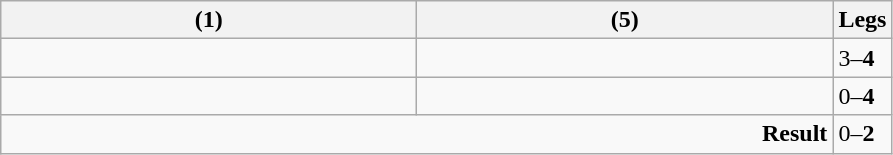<table class="wikitable">
<tr>
<th width=270> (1)</th>
<th width=270> (5)</th>
<th>Legs</th>
</tr>
<tr>
<td></td>
<td></td>
<td>3–<strong>4</strong></td>
</tr>
<tr>
<td></td>
<td></td>
<td>0–<strong>4</strong></td>
</tr>
<tr>
<td colspan="2" align="right"><strong>Result</strong></td>
<td>0–<strong>2</strong></td>
</tr>
</table>
